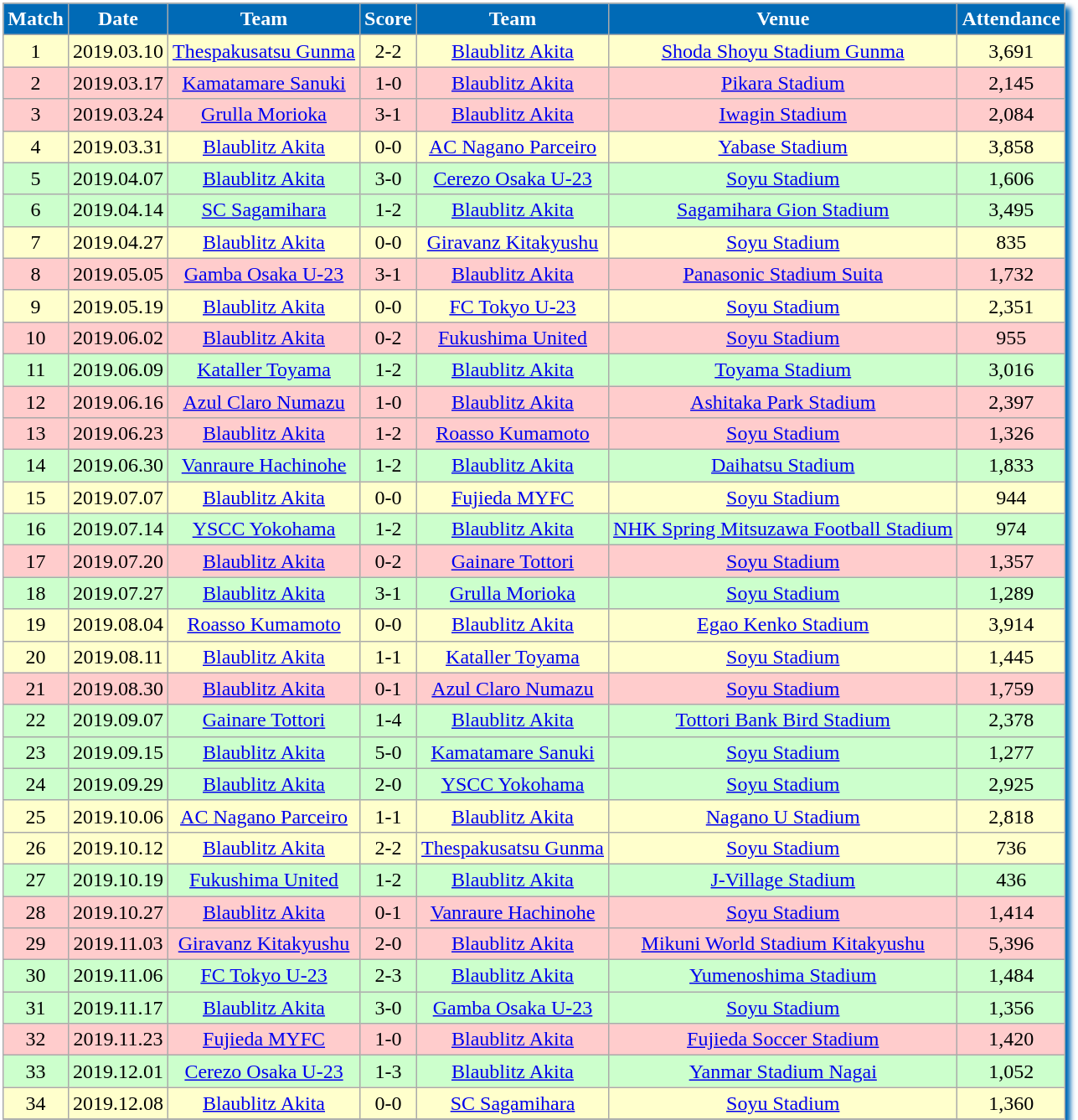<table class="wikitable" border="double #006AB6" style="text-align:center; white-space:nowrap; box-shadow: 4px 4px 4px #006AB6">
<tr style="background-color:#006AB6; color:#FFF; font-weight:bold;">
<td>Match</td>
<td>Date</td>
<td>Team</td>
<td>Score</td>
<td>Team</td>
<td>Venue</td>
<td>Attendance</td>
</tr>
<tr style="background-color: #FFFFCC;">
<td>1</td>
<td>2019.03.10</td>
<td><a href='#'>Thespakusatsu Gunma</a></td>
<td>2-2</td>
<td><a href='#'>Blaublitz Akita</a></td>
<td><a href='#'>Shoda Shoyu Stadium Gunma</a></td>
<td>3,691</td>
</tr>
<tr style="background-color: #FFCCCC;">
<td>2</td>
<td>2019.03.17</td>
<td><a href='#'>Kamatamare Sanuki</a></td>
<td>1-0</td>
<td><a href='#'>Blaublitz Akita</a></td>
<td><a href='#'>Pikara Stadium</a></td>
<td>2,145</td>
</tr>
<tr style="background-color: #FFCCCC;">
<td>3</td>
<td>2019.03.24</td>
<td><a href='#'>Grulla Morioka</a></td>
<td>3-1</td>
<td><a href='#'>Blaublitz Akita</a></td>
<td><a href='#'>Iwagin Stadium</a></td>
<td>2,084</td>
</tr>
<tr style="background-color: #FFFFCC;">
<td>4</td>
<td>2019.03.31</td>
<td><a href='#'>Blaublitz Akita</a></td>
<td>0-0</td>
<td><a href='#'>AC Nagano Parceiro</a></td>
<td><a href='#'>Yabase Stadium</a></td>
<td>3,858</td>
</tr>
<tr style="background-color: #CCFFCC;">
<td>5</td>
<td>2019.04.07</td>
<td><a href='#'>Blaublitz Akita</a></td>
<td>3-0</td>
<td><a href='#'>Cerezo Osaka U-23</a></td>
<td><a href='#'>Soyu Stadium</a></td>
<td>1,606</td>
</tr>
<tr style="background-color: #CCFFCC;">
<td>6</td>
<td>2019.04.14</td>
<td><a href='#'>SC Sagamihara</a></td>
<td>1-2</td>
<td><a href='#'>Blaublitz Akita</a></td>
<td><a href='#'>Sagamihara Gion Stadium</a></td>
<td>3,495</td>
</tr>
<tr style="background-color: #FFFFCC;">
<td>7</td>
<td>2019.04.27</td>
<td><a href='#'>Blaublitz Akita</a></td>
<td>0-0</td>
<td><a href='#'>Giravanz Kitakyushu</a></td>
<td><a href='#'>Soyu Stadium</a></td>
<td>835</td>
</tr>
<tr style="background-color: #FFCCCC;">
<td>8</td>
<td>2019.05.05</td>
<td><a href='#'>Gamba Osaka U-23</a></td>
<td>3-1</td>
<td><a href='#'>Blaublitz Akita</a></td>
<td><a href='#'>Panasonic Stadium Suita</a></td>
<td>1,732</td>
</tr>
<tr style="background-color: #FFFFCC;">
<td>9</td>
<td>2019.05.19</td>
<td><a href='#'>Blaublitz Akita</a></td>
<td>0-0</td>
<td><a href='#'>FC Tokyo U-23</a></td>
<td><a href='#'>Soyu Stadium</a></td>
<td>2,351</td>
</tr>
<tr style="background-color: #FFCCCC;">
<td>10</td>
<td>2019.06.02</td>
<td><a href='#'>Blaublitz Akita</a></td>
<td>0-2</td>
<td><a href='#'>Fukushima United</a></td>
<td><a href='#'>Soyu Stadium</a></td>
<td>955</td>
</tr>
<tr style="background-color: #CCFFCC;">
<td>11</td>
<td>2019.06.09</td>
<td><a href='#'>Kataller Toyama</a></td>
<td>1-2</td>
<td><a href='#'>Blaublitz Akita</a></td>
<td><a href='#'>Toyama Stadium</a></td>
<td>3,016</td>
</tr>
<tr style="background-color: #FFCCCC;">
<td>12</td>
<td>2019.06.16</td>
<td><a href='#'>Azul Claro Numazu</a></td>
<td>1-0</td>
<td><a href='#'>Blaublitz Akita</a></td>
<td><a href='#'>Ashitaka Park Stadium</a></td>
<td>2,397</td>
</tr>
<tr style="background-color: #FFCCCC;">
<td>13</td>
<td>2019.06.23</td>
<td><a href='#'>Blaublitz Akita</a></td>
<td>1-2</td>
<td><a href='#'>Roasso Kumamoto</a></td>
<td><a href='#'>Soyu Stadium</a></td>
<td>1,326</td>
</tr>
<tr style="background-color: #CCFFCC;">
<td>14</td>
<td>2019.06.30</td>
<td><a href='#'>Vanraure Hachinohe</a></td>
<td>1-2</td>
<td><a href='#'>Blaublitz Akita</a></td>
<td><a href='#'>Daihatsu Stadium</a></td>
<td>1,833</td>
</tr>
<tr style="background-color: #FFFFCC;">
<td>15</td>
<td>2019.07.07</td>
<td><a href='#'>Blaublitz Akita</a></td>
<td>0-0</td>
<td><a href='#'>Fujieda MYFC</a></td>
<td><a href='#'>Soyu Stadium</a></td>
<td>944</td>
</tr>
<tr style="background-color: #CCFFCC;">
<td>16</td>
<td>2019.07.14</td>
<td><a href='#'>YSCC Yokohama</a></td>
<td>1-2</td>
<td><a href='#'>Blaublitz Akita</a></td>
<td><a href='#'>NHK Spring Mitsuzawa Football Stadium</a></td>
<td>974 </td>
</tr>
<tr style="background-color: #FFCCCC;">
<td>17</td>
<td>2019.07.20</td>
<td><a href='#'>Blaublitz Akita</a></td>
<td>0-2</td>
<td><a href='#'>Gainare Tottori</a></td>
<td><a href='#'>Soyu Stadium</a></td>
<td>1,357</td>
</tr>
<tr style="background-color: #CCFFCC;">
<td>18</td>
<td>2019.07.27</td>
<td><a href='#'>Blaublitz Akita</a></td>
<td>3-1</td>
<td><a href='#'>Grulla Morioka</a></td>
<td><a href='#'>Soyu Stadium</a></td>
<td>1,289 </td>
</tr>
<tr style="background-color: #FFFFCC;">
<td>19</td>
<td>2019.08.04</td>
<td><a href='#'>Roasso Kumamoto</a></td>
<td>0-0</td>
<td><a href='#'>Blaublitz Akita</a></td>
<td><a href='#'>Egao Kenko Stadium</a></td>
<td>3,914</td>
</tr>
<tr style="background-color: #FFFFCC;">
<td>20</td>
<td>2019.08.11</td>
<td><a href='#'>Blaublitz Akita</a></td>
<td>1-1</td>
<td><a href='#'>Kataller Toyama</a></td>
<td><a href='#'>Soyu Stadium</a></td>
<td>1,445</td>
</tr>
<tr style="background-color: #FFCCCC;">
<td>21</td>
<td>2019.08.30</td>
<td><a href='#'>Blaublitz Akita</a></td>
<td>0-1</td>
<td><a href='#'>Azul Claro Numazu</a></td>
<td><a href='#'>Soyu Stadium</a></td>
<td>1,759 </td>
</tr>
<tr style="background-color: #CCFFCC;">
<td>22</td>
<td>2019.09.07</td>
<td><a href='#'>Gainare Tottori</a></td>
<td>1-4</td>
<td><a href='#'>Blaublitz Akita</a></td>
<td><a href='#'>Tottori Bank Bird Stadium</a></td>
<td>2,378 </td>
</tr>
<tr style="background-color: #CCFFCC;">
<td>23</td>
<td>2019.09.15</td>
<td><a href='#'>Blaublitz Akita</a></td>
<td>5-0</td>
<td><a href='#'>Kamatamare Sanuki</a></td>
<td><a href='#'>Soyu Stadium</a></td>
<td>1,277</td>
</tr>
<tr style="background-color: #CCFFCC;">
<td>24</td>
<td>2019.09.29</td>
<td><a href='#'>Blaublitz Akita</a></td>
<td>2-0</td>
<td><a href='#'>YSCC Yokohama</a></td>
<td><a href='#'>Soyu Stadium</a></td>
<td>2,925 </td>
</tr>
<tr style="background-color: #FFFFCC;">
<td>25</td>
<td>2019.10.06</td>
<td><a href='#'>AC Nagano Parceiro</a></td>
<td>1-1</td>
<td><a href='#'>Blaublitz Akita</a></td>
<td><a href='#'>Nagano U Stadium</a></td>
<td>2,818</td>
</tr>
<tr style="background-color: #FFFFCC;">
<td>26</td>
<td>2019.10.12</td>
<td><a href='#'>Blaublitz Akita</a></td>
<td>2-2</td>
<td><a href='#'>Thespakusatsu Gunma</a></td>
<td><a href='#'>Soyu Stadium</a></td>
<td>736 </td>
</tr>
<tr style="background-color: #CCFFCC;">
<td>27</td>
<td>2019.10.19</td>
<td><a href='#'>Fukushima United</a></td>
<td>1-2</td>
<td><a href='#'>Blaublitz Akita</a></td>
<td><a href='#'>J-Village Stadium</a></td>
<td>436 </td>
</tr>
<tr style="background-color: #FFCCCC;">
<td>28</td>
<td>2019.10.27</td>
<td><a href='#'>Blaublitz Akita</a></td>
<td>0-1</td>
<td><a href='#'>Vanraure Hachinohe</a></td>
<td><a href='#'>Soyu Stadium</a></td>
<td>1,414 </td>
</tr>
<tr style="background-color: #FFCCCC;">
<td>29</td>
<td>2019.11.03</td>
<td><a href='#'>Giravanz Kitakyushu</a></td>
<td>2-0</td>
<td><a href='#'>Blaublitz Akita</a></td>
<td><a href='#'>Mikuni World Stadium Kitakyushu</a></td>
<td>5,396  </td>
</tr>
<tr style="background-color: #CCFFCC;">
<td>30</td>
<td>2019.11.06</td>
<td><a href='#'>FC Tokyo U-23</a></td>
<td>2-3</td>
<td><a href='#'>Blaublitz Akita</a></td>
<td><a href='#'>Yumenoshima Stadium</a></td>
<td>1,484</td>
</tr>
<tr style="background-color: #CCFFCC;">
<td>31</td>
<td>2019.11.17</td>
<td><a href='#'>Blaublitz Akita</a></td>
<td>3-0</td>
<td><a href='#'>Gamba Osaka U-23</a></td>
<td><a href='#'>Soyu Stadium</a></td>
<td>1,356</td>
</tr>
<tr style="background-color: #FFCCCC;">
<td>32</td>
<td>2019.11.23</td>
<td><a href='#'>Fujieda MYFC</a></td>
<td>1-0</td>
<td><a href='#'>Blaublitz Akita</a></td>
<td><a href='#'>Fujieda Soccer Stadium</a></td>
<td>1,420</td>
</tr>
<tr style="background-color: #CCFFCC;">
<td>33</td>
<td>2019.12.01</td>
<td><a href='#'>Cerezo Osaka U-23</a></td>
<td>1-3</td>
<td><a href='#'>Blaublitz Akita</a></td>
<td><a href='#'>Yanmar Stadium Nagai</a></td>
<td>1,052</td>
</tr>
<tr style="background-color: #FFFFCC;">
<td>34</td>
<td>2019.12.08</td>
<td><a href='#'>Blaublitz Akita</a></td>
<td>0-0</td>
<td><a href='#'>SC Sagamihara</a></td>
<td><a href='#'>Soyu Stadium</a></td>
<td>1,360 </td>
</tr>
<tr>
</tr>
</table>
